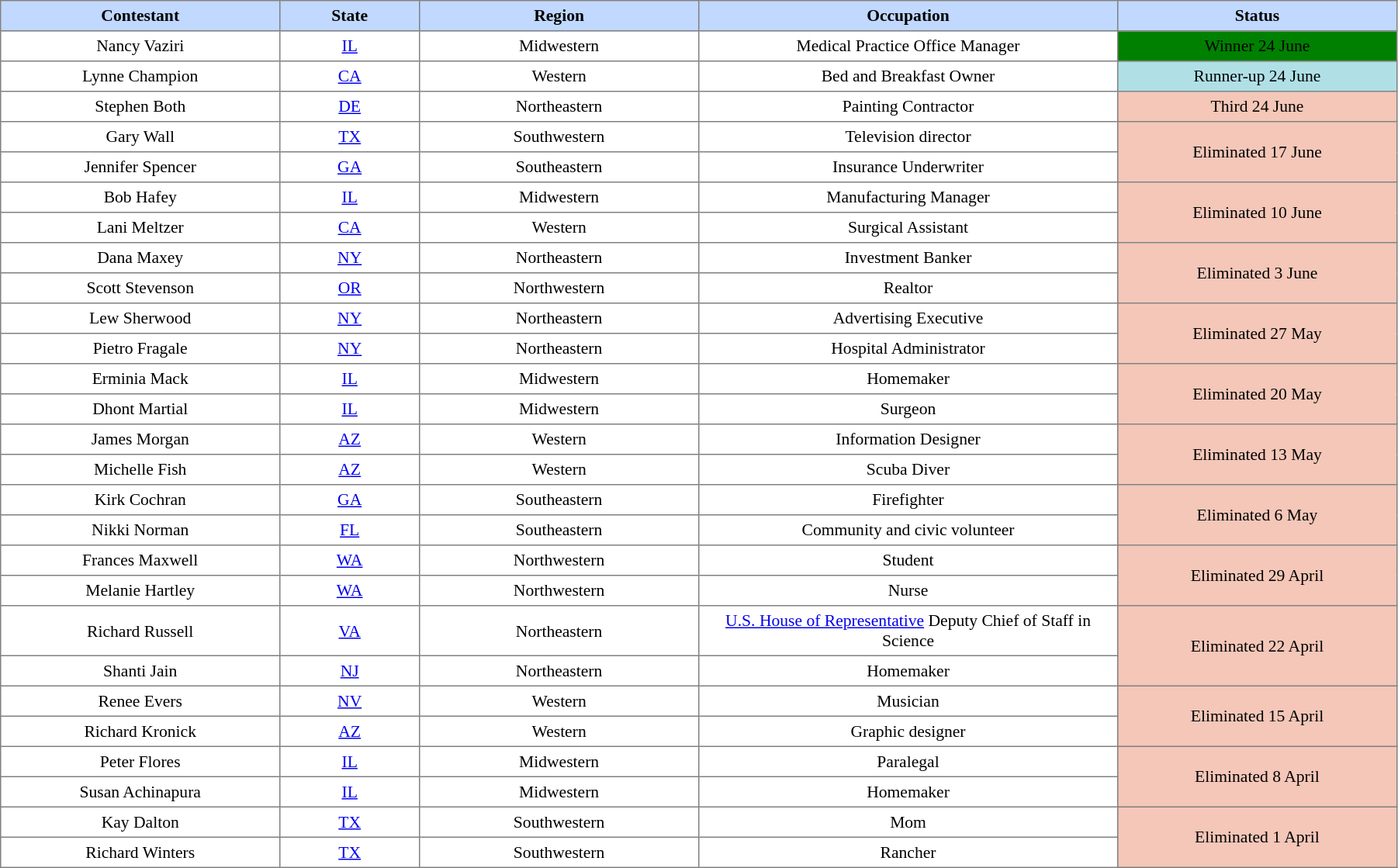<table border="1" cellpadding="4" cellspacing="0" style="text-align:center; font-size:90%; border-collapse:collapse; width:95%;">
<tr style="background:#C1D8FF;">
<th style="width:10%;">Contestant</th>
<th width=5%>State</th>
<th style="width:10%;">Region</th>
<th style="width:15%;">Occupation</th>
<th style="width:10%;">Status</th>
</tr>
<tr>
<td>Nancy Vaziri</td>
<td><a href='#'>IL</a></td>
<td>Midwestern</td>
<td>Medical Practice Office Manager</td>
<td style="background:green;"><span>Winner 24 June</span></td>
</tr>
<tr>
<td>Lynne Champion</td>
<td><a href='#'>CA</a></td>
<td>Western</td>
<td>Bed and Breakfast Owner</td>
<td style="background:#B0E0E6; text-align:center;">Runner-up 24 June</td>
</tr>
<tr>
<td>Stephen Both</td>
<td><a href='#'>DE</a></td>
<td>Northeastern</td>
<td>Painting Contractor</td>
<td style="background:#f4c7b8; text-align:center;">Third 24 June</td>
</tr>
<tr>
<td>Gary Wall</td>
<td><a href='#'>TX</a></td>
<td>Southwestern</td>
<td>Television director</td>
<td rowspan="2" style="background:#f4c7b8; text-align:center;">Eliminated 17 June</td>
</tr>
<tr>
<td>Jennifer Spencer</td>
<td><a href='#'>GA</a></td>
<td>Southeastern</td>
<td>Insurance Underwriter</td>
</tr>
<tr>
<td>Bob Hafey</td>
<td><a href='#'>IL</a></td>
<td>Midwestern</td>
<td>Manufacturing Manager</td>
<td rowspan="2" style="background:#f4c7b8; text-align:center;">Eliminated 10 June</td>
</tr>
<tr>
<td>Lani Meltzer</td>
<td><a href='#'>CA</a></td>
<td>Western</td>
<td>Surgical Assistant</td>
</tr>
<tr>
<td>Dana Maxey</td>
<td><a href='#'>NY</a></td>
<td>Northeastern</td>
<td>Investment Banker</td>
<td rowspan="2" style="background:#f4c7b8; text-align:center;">Eliminated 3 June</td>
</tr>
<tr>
<td>Scott Stevenson</td>
<td><a href='#'>OR</a></td>
<td>Northwestern</td>
<td>Realtor</td>
</tr>
<tr>
<td>Lew Sherwood</td>
<td><a href='#'>NY</a></td>
<td>Northeastern</td>
<td>Advertising Executive</td>
<td rowspan="2" style="background:#f4c7b8; text-align:center;">Eliminated 27 May</td>
</tr>
<tr>
<td>Pietro Fragale</td>
<td><a href='#'>NY</a></td>
<td>Northeastern</td>
<td>Hospital Administrator</td>
</tr>
<tr>
<td>Erminia Mack</td>
<td><a href='#'>IL</a></td>
<td>Midwestern</td>
<td>Homemaker</td>
<td rowspan="2" style="background:#f4c7b8; text-align:center;">Eliminated 20 May</td>
</tr>
<tr>
<td>Dhont Martial</td>
<td><a href='#'>IL</a></td>
<td>Midwestern</td>
<td>Surgeon</td>
</tr>
<tr>
<td>James Morgan</td>
<td><a href='#'>AZ</a></td>
<td>Western</td>
<td>Information Designer</td>
<td rowspan="2" style="background:#f4c7b8; text-align:center;">Eliminated 13 May</td>
</tr>
<tr>
<td>Michelle Fish</td>
<td><a href='#'>AZ</a></td>
<td>Western</td>
<td>Scuba Diver</td>
</tr>
<tr>
<td>Kirk Cochran</td>
<td><a href='#'>GA</a></td>
<td>Southeastern</td>
<td>Firefighter</td>
<td rowspan="2" style="background:#f4c7b8; text-align:center;">Eliminated 6 May</td>
</tr>
<tr>
<td>Nikki Norman</td>
<td><a href='#'>FL</a></td>
<td>Southeastern</td>
<td>Community and civic volunteer</td>
</tr>
<tr>
<td>Frances Maxwell</td>
<td><a href='#'>WA</a></td>
<td>Northwestern</td>
<td>Student</td>
<td rowspan="2" style="background:#f4c7b8; text-align:center;">Eliminated 29 April</td>
</tr>
<tr>
<td>Melanie Hartley</td>
<td><a href='#'>WA</a></td>
<td>Northwestern</td>
<td>Nurse</td>
</tr>
<tr>
<td>Richard Russell</td>
<td><a href='#'>VA</a></td>
<td>Northeastern</td>
<td><a href='#'>U.S. House of Representative</a> Deputy Chief of Staff in Science</td>
<td rowspan="2" style="background:#f4c7b8; text-align:center;">Eliminated 22 April</td>
</tr>
<tr>
<td>Shanti Jain</td>
<td><a href='#'>NJ</a></td>
<td>Northeastern</td>
<td>Homemaker</td>
</tr>
<tr>
<td>Renee Evers</td>
<td><a href='#'>NV</a></td>
<td>Western</td>
<td>Musician</td>
<td rowspan="2" style="background:#f4c7b8; text-align:center;">Eliminated 15 April</td>
</tr>
<tr>
<td>Richard Kronick</td>
<td><a href='#'>AZ</a></td>
<td>Western</td>
<td>Graphic designer</td>
</tr>
<tr>
<td>Peter Flores</td>
<td><a href='#'>IL</a></td>
<td>Midwestern</td>
<td>Paralegal</td>
<td rowspan="2" style="background:#f4c7b8; text-align:center;">Eliminated 8 April</td>
</tr>
<tr>
<td>Susan Achinapura</td>
<td><a href='#'>IL</a></td>
<td>Midwestern</td>
<td>Homemaker</td>
</tr>
<tr>
<td>Kay Dalton</td>
<td><a href='#'>TX</a></td>
<td>Southwestern</td>
<td>Mom</td>
<td rowspan="2" style="background:#f4c7b8; text-align:center;">Eliminated 1 April</td>
</tr>
<tr>
<td>Richard Winters</td>
<td><a href='#'>TX</a></td>
<td>Southwestern</td>
<td>Rancher</td>
</tr>
</table>
